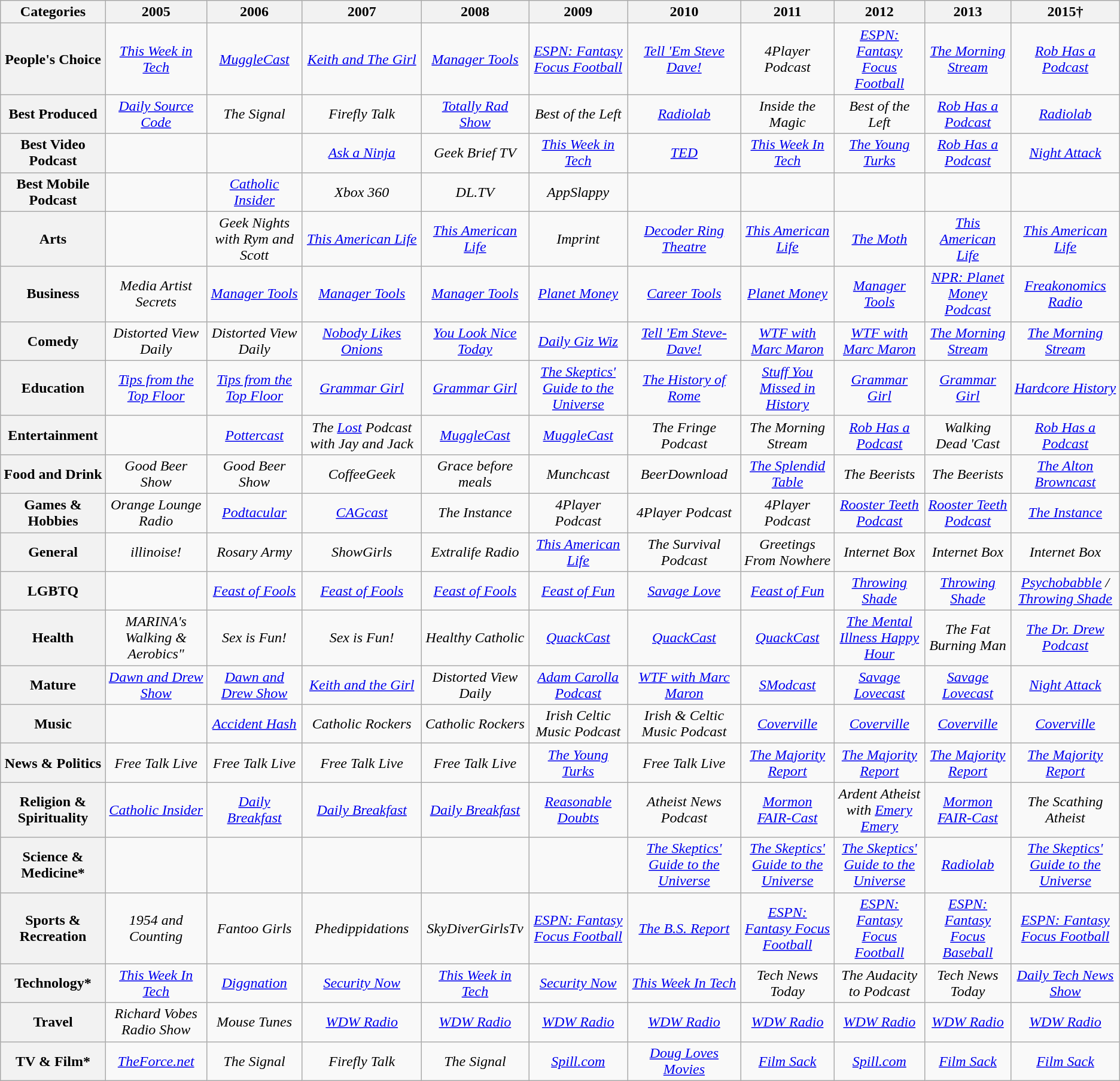<table class="wikitable" style="text-align: center;">
<tr>
<th>Categories</th>
<th>2005</th>
<th>2006</th>
<th>2007</th>
<th>2008</th>
<th>2009</th>
<th>2010</th>
<th>2011</th>
<th>2012</th>
<th>2013</th>
<th>2015†</th>
</tr>
<tr>
<th>People's Choice</th>
<td><em><a href='#'>This Week in Tech</a></em></td>
<td><em><a href='#'>MuggleCast</a></em></td>
<td><em><a href='#'>Keith and The Girl</a></em></td>
<td><em><a href='#'>Manager Tools</a></em></td>
<td><em><a href='#'>ESPN: Fantasy Focus Football</a></em></td>
<td><em><a href='#'>Tell 'Em Steve Dave!</a></em></td>
<td><em>4Player Podcast</em></td>
<td><em><a href='#'>ESPN: Fantasy Focus Football</a></em></td>
<td><em><a href='#'>The Morning Stream</a></em></td>
<td><em><a href='#'>Rob Has a Podcast</a></em></td>
</tr>
<tr>
<th>Best Produced</th>
<td><em><a href='#'>Daily Source Code</a></em></td>
<td><em>The Signal</em></td>
<td><em>Firefly Talk</em></td>
<td><em><a href='#'>Totally Rad Show</a></em></td>
<td><em>Best of the Left</em></td>
<td><em><a href='#'>Radiolab</a></em></td>
<td><em>Inside the Magic</em></td>
<td><em>Best of the Left</em></td>
<td><em><a href='#'>Rob Has a Podcast</a></em></td>
<td><em><a href='#'>Radiolab</a></em></td>
</tr>
<tr>
<th>Best Video Podcast</th>
<td></td>
<td></td>
<td><em><a href='#'>Ask a Ninja</a></em></td>
<td><em>Geek Brief TV</em></td>
<td><em><a href='#'>This Week in Tech</a></em></td>
<td><em><a href='#'>TED</a></em></td>
<td><em><a href='#'>This Week In Tech</a></em></td>
<td><em><a href='#'>The Young Turks</a></em></td>
<td><em><a href='#'>Rob Has a Podcast</a></em></td>
<td><em><a href='#'>Night Attack</a></em></td>
</tr>
<tr>
<th>Best Mobile Podcast</th>
<td></td>
<td><em><a href='#'>Catholic Insider</a></em></td>
<td><em>Xbox 360</em></td>
<td><em>DL.TV</em></td>
<td><em>AppSlappy</em></td>
<td></td>
<td></td>
<td></td>
<td></td>
<td></td>
</tr>
<tr>
<th>Arts</th>
<td></td>
<td><em>Geek Nights with Rym and Scott</em></td>
<td><em><a href='#'>This American Life</a></em></td>
<td><em><a href='#'>This American Life</a></em></td>
<td><em>Imprint</em></td>
<td><em><a href='#'>Decoder Ring Theatre</a></em></td>
<td><em><a href='#'>This American Life</a></em></td>
<td><em><a href='#'>The Moth</a></em></td>
<td><em><a href='#'>This American Life</a></em></td>
<td><em><a href='#'>This American Life</a></em></td>
</tr>
<tr>
<th>Business</th>
<td><em>Media Artist Secrets</em></td>
<td><em><a href='#'>Manager Tools</a></em></td>
<td><em><a href='#'>Manager Tools</a></em></td>
<td><em><a href='#'>Manager Tools</a></em></td>
<td><em><a href='#'>Planet Money</a></em></td>
<td><em><a href='#'>Career Tools</a></em></td>
<td><em><a href='#'>Planet Money</a></em></td>
<td><em><a href='#'>Manager Tools</a></em></td>
<td><em><a href='#'>NPR: Planet Money Podcast</a></em></td>
<td><em><a href='#'>Freakonomics Radio</a></em></td>
</tr>
<tr>
<th>Comedy</th>
<td><em>Distorted View Daily</em></td>
<td><em>Distorted View Daily</em></td>
<td><em><a href='#'>Nobody Likes Onions</a></em></td>
<td><em><a href='#'>You Look Nice Today</a></em></td>
<td><em><a href='#'>Daily Giz Wiz</a></em></td>
<td><em><a href='#'>Tell 'Em Steve-Dave!</a></em></td>
<td><em><a href='#'>WTF with Marc Maron</a></em></td>
<td><em><a href='#'>WTF with Marc Maron</a></em></td>
<td><em><a href='#'>The Morning Stream</a></em></td>
<td><em><a href='#'>The Morning Stream</a></em></td>
</tr>
<tr>
<th>Education</th>
<td><em><a href='#'>Tips from the Top Floor</a></em></td>
<td><em><a href='#'>Tips from the Top Floor</a></em></td>
<td><em><a href='#'>Grammar Girl</a></em></td>
<td><em><a href='#'>Grammar Girl</a></em></td>
<td><em><a href='#'>The Skeptics' Guide to the Universe</a></em></td>
<td><em><a href='#'>The History of Rome</a></em></td>
<td><em><a href='#'>Stuff You Missed in History</a></em></td>
<td><em><a href='#'>Grammar Girl</a></em></td>
<td><em><a href='#'>Grammar Girl</a></em></td>
<td><em><a href='#'>Hardcore History</a></em></td>
</tr>
<tr>
<th>Entertainment</th>
<td></td>
<td><em><a href='#'>Pottercast</a></em></td>
<td><em>The <a href='#'>Lost</a> Podcast with Jay and Jack</em></td>
<td><em><a href='#'>MuggleCast</a></em></td>
<td><em><a href='#'>MuggleCast</a></em></td>
<td><em>The Fringe Podcast</em></td>
<td><em>The Morning Stream</em></td>
<td><em><a href='#'>Rob Has a Podcast</a></em></td>
<td><em>Walking Dead 'Cast</em></td>
<td><em><a href='#'>Rob Has a Podcast</a></em></td>
</tr>
<tr>
<th>Food and Drink</th>
<td><em>Good Beer Show</em></td>
<td><em>Good Beer Show</em></td>
<td><em>CoffeeGeek</em></td>
<td><em>Grace before meals</em></td>
<td><em>Munchcast</em></td>
<td><em>BeerDownload</em></td>
<td><em><a href='#'>The Splendid Table</a></em></td>
<td><em>The Beerists</em></td>
<td><em>The Beerists</em></td>
<td><em><a href='#'>The Alton Browncast</a></em></td>
</tr>
<tr>
<th>Games & Hobbies</th>
<td><em>Orange Lounge Radio</em></td>
<td><em><a href='#'>Podtacular</a></em></td>
<td><em><a href='#'>CAGcast</a></em></td>
<td><em>The Instance</em></td>
<td><em>4Player Podcast</em></td>
<td><em>4Player Podcast</em></td>
<td><em>4Player Podcast</em></td>
<td><em><a href='#'>Rooster Teeth Podcast</a></em></td>
<td><em><a href='#'>Rooster Teeth Podcast</a></em></td>
<td><em><a href='#'>The Instance</a></em></td>
</tr>
<tr>
<th>General</th>
<td><em>illinoise!</em></td>
<td><em>Rosary Army</em></td>
<td><em>ShowGirls</em></td>
<td><em>Extralife Radio</em></td>
<td><em><a href='#'>This American Life</a></em></td>
<td><em>The Survival Podcast</em></td>
<td><em>Greetings From Nowhere</em></td>
<td><em>Internet Box</em></td>
<td><em>Internet Box</em></td>
<td><em>Internet Box</em></td>
</tr>
<tr>
<th>LGBTQ</th>
<td></td>
<td><em><a href='#'>Feast of Fools</a></em></td>
<td><em><a href='#'>Feast of Fools</a></em></td>
<td><em><a href='#'>Feast of Fools</a></em></td>
<td><em><a href='#'>Feast of Fun</a></em></td>
<td><em><a href='#'>Savage Love</a></em></td>
<td><em><a href='#'>Feast of Fun</a></em></td>
<td><em><a href='#'>Throwing Shade</a></em></td>
<td><em><a href='#'>Throwing Shade</a></em></td>
<td><em><a href='#'>Psychobabble</a> / <a href='#'>Throwing Shade</a></em></td>
</tr>
<tr>
<th>Health</th>
<td><em>MARINA's Walking & Aerobics"</em></td>
<td><em>Sex is Fun!</em></td>
<td><em>Sex is Fun!</em></td>
<td><em>Healthy Catholic</em></td>
<td><em><a href='#'>QuackCast</a></em></td>
<td><em><a href='#'>QuackCast</a></em></td>
<td><em><a href='#'>QuackCast</a></em></td>
<td><em><a href='#'>The Mental Illness Happy Hour</a></em></td>
<td><em>The Fat Burning Man</em></td>
<td><em><a href='#'>The Dr. Drew Podcast</a></em></td>
</tr>
<tr>
<th>Mature</th>
<td><em><a href='#'>Dawn and Drew Show</a></em></td>
<td><em><a href='#'>Dawn and Drew Show</a></em></td>
<td><em><a href='#'>Keith and the Girl</a></em></td>
<td><em>Distorted View Daily</em></td>
<td><em><a href='#'>Adam Carolla Podcast</a></em></td>
<td><em><a href='#'>WTF with Marc Maron</a></em></td>
<td><em><a href='#'>SModcast</a></em></td>
<td><em><a href='#'>Savage Lovecast</a></em></td>
<td><em><a href='#'>Savage Lovecast</a></em></td>
<td><em><a href='#'>Night Attack</a></em></td>
</tr>
<tr>
<th>Music</th>
<td></td>
<td><em><a href='#'>Accident Hash</a></em></td>
<td><em>Catholic Rockers</em></td>
<td><em>Catholic Rockers</em></td>
<td><em>Irish Celtic Music Podcast</em></td>
<td><em>Irish & Celtic Music Podcast</em></td>
<td><em><a href='#'>Coverville</a></em></td>
<td><em><a href='#'>Coverville</a></em></td>
<td><em><a href='#'>Coverville</a></em></td>
<td><em><a href='#'>Coverville</a></em></td>
</tr>
<tr>
<th>News & Politics</th>
<td><em>Free Talk Live</em></td>
<td><em>Free Talk Live</em></td>
<td><em>Free Talk Live</em></td>
<td><em>Free Talk Live</em></td>
<td><em><a href='#'>The Young Turks</a></em></td>
<td><em>Free Talk Live</em></td>
<td><em><a href='#'>The Majority Report</a></em></td>
<td><em><a href='#'>The Majority Report</a></em></td>
<td><em><a href='#'>The Majority Report</a></em></td>
<td><em><a href='#'>The Majority Report</a></em></td>
</tr>
<tr>
<th>Religion & Spirituality</th>
<td><em><a href='#'>Catholic Insider</a></em></td>
<td><em><a href='#'>Daily Breakfast</a></em></td>
<td><em><a href='#'>Daily Breakfast</a></em></td>
<td><em><a href='#'>Daily Breakfast</a></em></td>
<td><em><a href='#'>Reasonable Doubts</a></em></td>
<td><em>Atheist News Podcast</em></td>
<td><em><a href='#'>Mormon FAIR-Cast</a></em></td>
<td><em>Ardent Atheist with <a href='#'>Emery Emery</a></em></td>
<td><em><a href='#'>Mormon FAIR-Cast</a></em></td>
<td><em>The Scathing Atheist</em></td>
</tr>
<tr>
<th>Science & Medicine*</th>
<td></td>
<td></td>
<td></td>
<td></td>
<td></td>
<td><em><a href='#'>The Skeptics' Guide to the Universe</a></em></td>
<td><em><a href='#'>The Skeptics' Guide to the Universe</a></em></td>
<td><em><a href='#'>The Skeptics' Guide to the Universe</a></em></td>
<td><em><a href='#'>Radiolab</a></em></td>
<td><em><a href='#'>The Skeptics' Guide to the Universe</a></em></td>
</tr>
<tr>
<th>Sports & Recreation</th>
<td><em>1954 and Counting</em></td>
<td><em>Fantoo Girls</em></td>
<td><em>Phedippidations</em></td>
<td><em>SkyDiverGirlsTv</em></td>
<td><em><a href='#'>ESPN: Fantasy Focus Football</a></em></td>
<td><em><a href='#'>The B.S. Report</a></em></td>
<td><em><a href='#'>ESPN: Fantasy Focus Football</a></em></td>
<td><em><a href='#'>ESPN: Fantasy Focus Football</a></em></td>
<td><em><a href='#'>ESPN: Fantasy Focus Baseball</a></em></td>
<td><em><a href='#'>ESPN: Fantasy Focus Football</a></em></td>
</tr>
<tr>
<th>Technology*</th>
<td><em><a href='#'>This Week In Tech</a></em></td>
<td><em><a href='#'>Diggnation</a></em></td>
<td><em><a href='#'>Security Now</a></em></td>
<td><em><a href='#'>This Week in Tech</a></em></td>
<td><em><a href='#'>Security Now</a></em></td>
<td><em><a href='#'>This Week In Tech</a></em></td>
<td><em>Tech News Today</em></td>
<td><em>The Audacity to Podcast</em></td>
<td><em>Tech News Today</em></td>
<td><em><a href='#'>Daily Tech News Show</a></em></td>
</tr>
<tr>
<th>Travel</th>
<td><em>Richard Vobes Radio Show</em></td>
<td><em>Mouse Tunes</em></td>
<td><em><a href='#'>WDW Radio</a></em></td>
<td><em><a href='#'>WDW Radio</a></em></td>
<td><em><a href='#'>WDW Radio</a></em></td>
<td><em><a href='#'>WDW Radio</a></em></td>
<td><em><a href='#'>WDW Radio</a></em></td>
<td><em><a href='#'>WDW Radio</a></em></td>
<td><em><a href='#'>WDW Radio</a></em></td>
<td><em><a href='#'>WDW Radio</a></em></td>
</tr>
<tr>
<th>TV & Film*</th>
<td><em><a href='#'>TheForce.net</a></em></td>
<td><em>The Signal</em></td>
<td><em>Firefly Talk</em></td>
<td><em>The Signal</em></td>
<td><em><a href='#'>Spill.com</a></em></td>
<td><em><a href='#'>Doug Loves Movies</a></em></td>
<td><em><a href='#'>Film Sack</a></em></td>
<td><em><a href='#'>Spill.com</a></em></td>
<td><em><a href='#'>Film Sack</a></em></td>
<td><em><a href='#'>Film Sack</a></em></td>
</tr>
</table>
